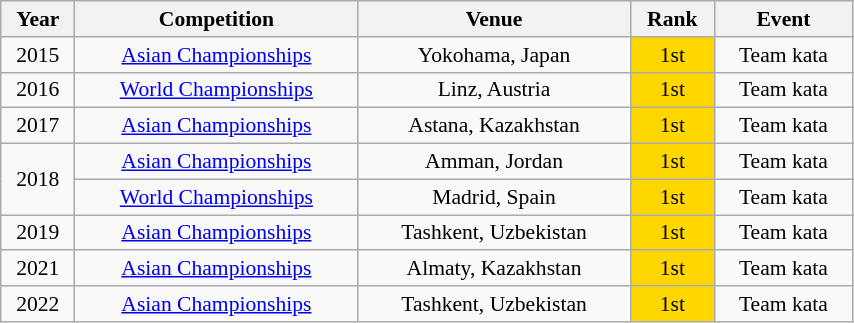<table class="wikitable sortable" width=45% style="font-size:90%; text-align:center;">
<tr>
<th>Year</th>
<th>Competition</th>
<th>Venue</th>
<th>Rank</th>
<th>Event</th>
</tr>
<tr>
<td>2015</td>
<td><a href='#'>Asian Championships</a></td>
<td>Yokohama, Japan</td>
<td bgcolor="gold">1st</td>
<td>Team kata</td>
</tr>
<tr>
<td>2016</td>
<td><a href='#'>World Championships</a></td>
<td>Linz, Austria</td>
<td bgcolor="gold">1st</td>
<td>Team kata</td>
</tr>
<tr>
<td>2017</td>
<td><a href='#'>Asian Championships</a></td>
<td>Astana, Kazakhstan</td>
<td bgcolor="gold">1st</td>
<td>Team kata</td>
</tr>
<tr>
<td rowspan=2>2018</td>
<td><a href='#'>Asian Championships</a></td>
<td>Amman, Jordan</td>
<td bgcolor="gold">1st</td>
<td>Team kata</td>
</tr>
<tr>
<td><a href='#'>World Championships</a></td>
<td>Madrid, Spain</td>
<td bgcolor="gold">1st</td>
<td>Team kata</td>
</tr>
<tr>
<td>2019</td>
<td><a href='#'>Asian Championships</a></td>
<td>Tashkent, Uzbekistan</td>
<td bgcolor="gold">1st</td>
<td>Team kata</td>
</tr>
<tr>
<td>2021</td>
<td><a href='#'>Asian Championships</a></td>
<td>Almaty, Kazakhstan</td>
<td bgcolor="gold">1st</td>
<td>Team kata</td>
</tr>
<tr>
<td>2022</td>
<td><a href='#'>Asian Championships</a></td>
<td>Tashkent, Uzbekistan</td>
<td bgcolor="gold">1st</td>
<td>Team kata</td>
</tr>
</table>
